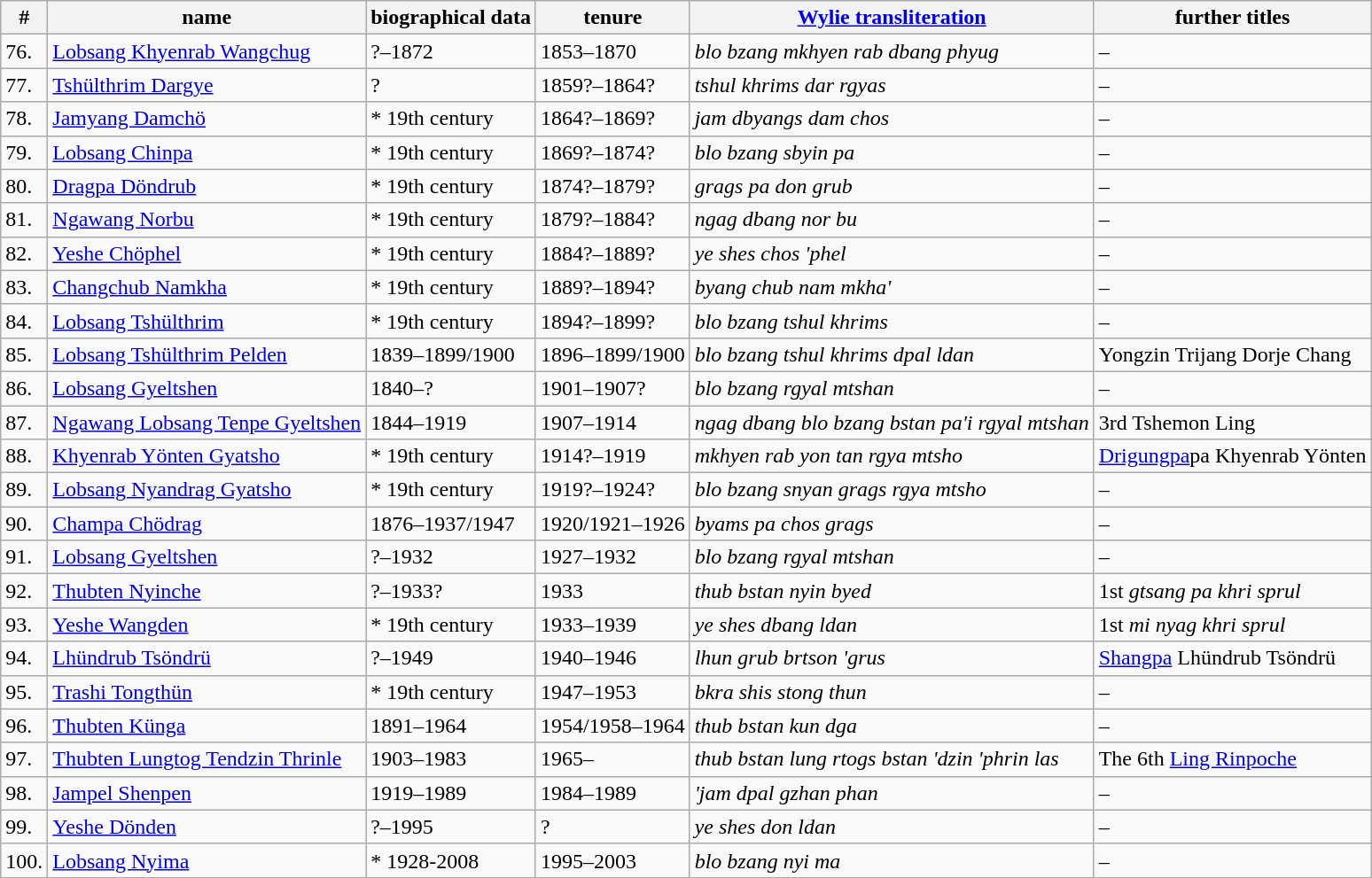<table class="wikitable">
<tr>
<th>#</th>
<th>name</th>
<th>biographical data</th>
<th>tenure</th>
<th><a href='#'>Wylie transliteration</a></th>
<th>further titles</th>
</tr>
<tr>
<td>76.</td>
<td><a href='#'>Lobsang Khyenrab Wangchug</a></td>
<td>?–1872</td>
<td>1853–1870</td>
<td><em>blo bzang mkhyen rab dbang phyug</em></td>
<td>–</td>
</tr>
<tr ---->
<td>77.</td>
<td><a href='#'>Tshülthrim Dargye</a></td>
<td>?</td>
<td>1859?–1864?</td>
<td><em>tshul khrims dar rgyas</em></td>
<td>–</td>
</tr>
<tr ---->
<td>78.</td>
<td><a href='#'>Jamyang Damchö</a></td>
<td>* 19th century</td>
<td>1864?–1869?</td>
<td><em>jam dbyangs dam chos</em></td>
<td>–</td>
</tr>
<tr ---->
<td>79.</td>
<td><a href='#'>Lobsang Chinpa</a></td>
<td>* 19th century</td>
<td>1869?–1874?</td>
<td><em>blo bzang sbyin pa</em></td>
<td>–</td>
</tr>
<tr ---->
<td>80.</td>
<td><a href='#'>Dragpa Döndrub</a></td>
<td>* 19th century</td>
<td>1874?–1879?</td>
<td><em>grags pa don grub</em></td>
<td>–</td>
</tr>
<tr ---->
<td>81.</td>
<td><a href='#'>Ngawang Norbu</a></td>
<td>* 19th century</td>
<td>1879?–1884?</td>
<td><em>ngag dbang nor bu</em></td>
<td>–</td>
</tr>
<tr ---->
<td>82.</td>
<td><a href='#'>Yeshe Chöphel</a></td>
<td>* 19th century</td>
<td>1884?–1889?</td>
<td><em>ye shes chos 'phel</em></td>
<td>–</td>
</tr>
<tr ---->
<td>83.</td>
<td><a href='#'>Changchub Namkha</a></td>
<td>* 19th century</td>
<td>1889?–1894?</td>
<td><em>byang chub nam mkha' </em></td>
<td>–</td>
</tr>
<tr ---->
<td>84.</td>
<td><a href='#'>Lobsang Tshülthrim</a></td>
<td>* 19th century</td>
<td>1894?–1899?</td>
<td><em>blo bzang tshul khrims</em></td>
<td>–</td>
</tr>
<tr ---->
<td>85.</td>
<td><a href='#'>Lobsang Tshülthrim Pelden</a></td>
<td>1839–1899/1900</td>
<td>1896–1899/1900</td>
<td><em>blo bzang tshul khrims dpal ldan</em></td>
<td>Yongzin Trijang Dorje Chang</td>
</tr>
<tr ---->
<td>86.</td>
<td><a href='#'>Lobsang Gyeltshen</a></td>
<td>1840–?</td>
<td>1901–1907?</td>
<td><em>blo bzang rgyal mtshan</em></td>
<td>–</td>
</tr>
<tr ---->
<td>87.</td>
<td><a href='#'>Ngawang Lobsang Tenpe Gyeltshen</a></td>
<td>1844–1919</td>
<td>1907–1914</td>
<td><em>ngag dbang blo bzang bstan pa'i rgyal mtshan</em></td>
<td>3rd Tshemon Ling</td>
</tr>
<tr ---->
<td>88.</td>
<td><a href='#'>Khyenrab Yönten Gyatsho</a></td>
<td>* 19th century</td>
<td>1914?–1919</td>
<td><em>mkhyen rab yon tan rgya mtsho</em></td>
<td><a href='#'>Drigungpa</a>pa Khyenrab Yönten</td>
</tr>
<tr ---->
<td>89.</td>
<td><a href='#'>Lobsang Nyandrag Gyatsho</a></td>
<td>* 19th century</td>
<td>1919?–1924?</td>
<td><em>blo bzang snyan grags rgya mtsho</em></td>
<td>–</td>
</tr>
<tr ---->
<td>90.</td>
<td><a href='#'>Champa Chödrag</a></td>
<td>1876–1937/1947</td>
<td>1920/1921–1926</td>
<td><em>byams pa chos grags</em></td>
<td>–</td>
</tr>
<tr ---->
<td>91.</td>
<td><a href='#'>Lobsang Gyeltshen</a></td>
<td>?–1932</td>
<td>1927–1932</td>
<td><em>blo bzang rgyal mtshan</em></td>
<td>–</td>
</tr>
<tr ---->
<td>92.</td>
<td><a href='#'>Thubten Nyinche</a></td>
<td>?–1933?</td>
<td>1933</td>
<td><em>thub bstan nyin byed</em></td>
<td>1st <em>gtsang pa khri sprul</em></td>
</tr>
<tr ---->
<td>93.</td>
<td><a href='#'>Yeshe Wangden</a></td>
<td>* 19th century</td>
<td>1933–1939</td>
<td><em>ye shes dbang ldan</em></td>
<td>1st <em>mi nyag khri sprul</em></td>
</tr>
<tr ---->
<td>94.</td>
<td><a href='#'>Lhündrub Tsöndrü</a></td>
<td>?–1949</td>
<td>1940–1946</td>
<td><em>lhun grub brtson 'grus</em></td>
<td><a href='#'>Shangpa</a> Lhündrub Tsöndrü</td>
</tr>
<tr ---->
<td>95.</td>
<td><a href='#'>Trashi Tongthün</a></td>
<td>* 19th century</td>
<td>1947–1953</td>
<td><em>bkra shis stong thun</em></td>
<td>–</td>
</tr>
<tr ---->
<td>96.</td>
<td><a href='#'>Thubten Künga</a></td>
<td>1891–1964</td>
<td>1954/1958–1964</td>
<td><em>thub bstan kun dga</em></td>
<td>–</td>
</tr>
<tr ---->
<td>97.</td>
<td><a href='#'>Thubten Lungtog Tendzin Thrinle</a></td>
<td>1903–1983</td>
<td>1965–</td>
<td><em>thub bstan lung rtogs bstan 'dzin 'phrin las</em></td>
<td>The 6th <a href='#'>Ling Rinpoche</a></td>
</tr>
<tr ---->
<td>98.</td>
<td><a href='#'>Jampel Shenpen</a></td>
<td>1919–1989</td>
<td>1984–1989</td>
<td><em> 'jam dpal gzhan phan</em></td>
<td>–</td>
</tr>
<tr ---->
<td>99.</td>
<td><a href='#'>Yeshe Dönden</a></td>
<td>?–1995</td>
<td>?</td>
<td><em>ye shes don ldan</em></td>
<td>–</td>
</tr>
<tr ---->
<td>100.</td>
<td><a href='#'>Lobsang Nyima</a></td>
<td>* 1928-2008</td>
<td>1995–2003</td>
<td><em>blo bzang nyi ma</em></td>
<td>–</td>
</tr>
</table>
